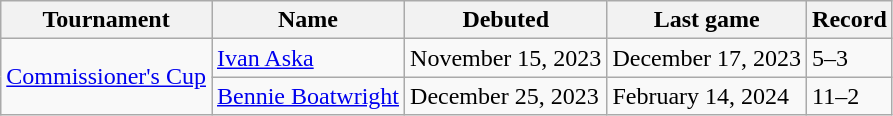<table class="wikitable">
<tr>
<th>Tournament</th>
<th>Name</th>
<th>Debuted</th>
<th>Last game</th>
<th>Record</th>
</tr>
<tr>
<td rowspan="2"><a href='#'>Commissioner's Cup</a></td>
<td><a href='#'>Ivan Aska</a></td>
<td>November 15, 2023 </td>
<td>December 17, 2023 </td>
<td>5–3</td>
</tr>
<tr>
<td><a href='#'>Bennie Boatwright</a></td>
<td>December 25, 2023 </td>
<td>February 14, 2024 </td>
<td>11–2</td>
</tr>
</table>
